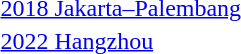<table>
<tr>
<td rowspan=2><a href='#'>2018 Jakarta–Palembang</a></td>
<td rowspan=2></td>
<td rowspan=2></td>
<td></td>
</tr>
<tr>
<td></td>
</tr>
<tr>
<td rowspan=2><a href='#'>2022 Hangzhou</a></td>
<td rowspan=2></td>
<td rowspan=2></td>
<td></td>
</tr>
<tr>
<td></td>
</tr>
</table>
